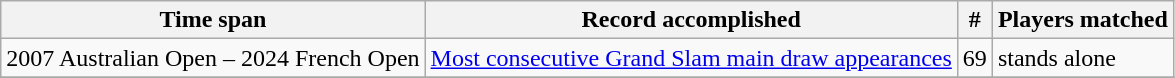<table class="wikitable">
<tr>
<th>Time span</th>
<th>Record accomplished</th>
<th>#</th>
<th>Players matched</th>
</tr>
<tr>
<td>2007 Australian Open – 2024 French Open</td>
<td><a href='#'>Most consecutive Grand Slam main draw appearances</a></td>
<td>69</td>
<td>stands alone</td>
</tr>
<tr>
</tr>
</table>
